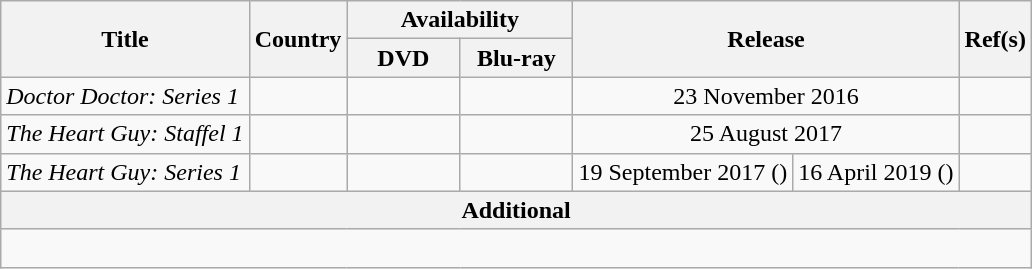<table class="wikitable">
<tr>
<th rowspan="2">Title</th>
<th rowspan="2">Country</th>
<th colspan="2">Availability</th>
<th colspan="2" rowspan="2">Release</th>
<th rowspan="2">Ref(s)</th>
</tr>
<tr>
<th width="68">DVD</th>
<th width="68">Blu-ray</th>
</tr>
<tr>
<td><em>Doctor Doctor: Series 1</em></td>
<td></td>
<td></td>
<td></td>
<td align="center" colspan="2">23 November 2016</td>
<td align="center"></td>
</tr>
<tr>
<td><em>The Heart Guy: Staffel 1</em></td>
<td></td>
<td></td>
<td></td>
<td align="center" colspan="2">25 August 2017</td>
<td align="center"></td>
</tr>
<tr>
<td><em>The Heart Guy: Series 1</em></td>
<td></td>
<td></td>
<td></td>
<td align="center">19 September 2017 (<strong></strong>)</td>
<td align="center">16 April 2019 (<strong></strong>)</td>
<td align="center"></td>
</tr>
<tr>
<th colspan="7">Additional</th>
</tr>
<tr>
<td colspan="7"><br></td>
</tr>
</table>
